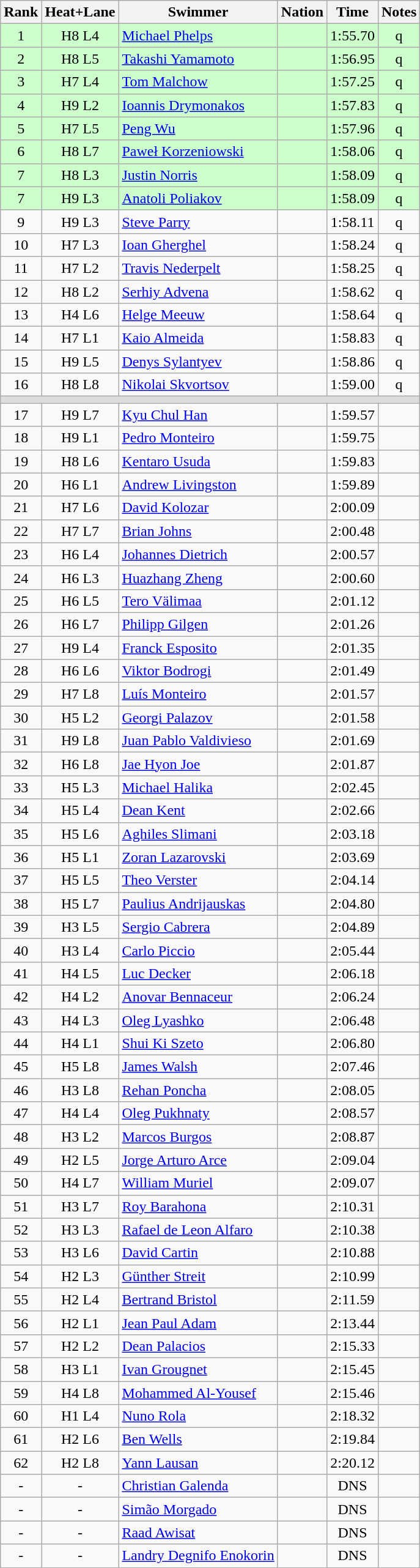<table class="wikitable sortable" style="text-align:center">
<tr>
<th>Rank</th>
<th>Heat+Lane</th>
<th>Swimmer</th>
<th>Nation</th>
<th>Time</th>
<th>Notes</th>
</tr>
<tr bgcolor=ccffcc>
<td>1</td>
<td>H8 L4</td>
<td align=left><a href='#'>Michael Phelps</a></td>
<td align=left></td>
<td>1:55.70</td>
<td>q</td>
</tr>
<tr bgcolor=ccffcc>
<td>2</td>
<td>H8 L5</td>
<td align=left><a href='#'>Takashi Yamamoto</a></td>
<td align=left></td>
<td>1:56.95</td>
<td>q</td>
</tr>
<tr bgcolor=ccffcc>
<td>3</td>
<td>H7 L4</td>
<td align=left><a href='#'>Tom Malchow</a></td>
<td align=left></td>
<td>1:57.25</td>
<td>q</td>
</tr>
<tr bgcolor=ccffcc>
<td>4</td>
<td>H9 L2</td>
<td align=left><a href='#'>Ioannis Drymonakos</a></td>
<td align=left></td>
<td>1:57.83</td>
<td>q</td>
</tr>
<tr bgcolor=ccffcc>
<td>5</td>
<td>H7 L5</td>
<td align=left><a href='#'>Peng Wu</a></td>
<td align=left></td>
<td>1:57.96</td>
<td>q</td>
</tr>
<tr bgcolor=ccffcc>
<td>6</td>
<td>H8 L7</td>
<td align=left><a href='#'>Paweł Korzeniowski</a></td>
<td align=left></td>
<td>1:58.06</td>
<td>q</td>
</tr>
<tr bgcolor=ccffcc>
<td>7</td>
<td>H8 L3</td>
<td align=left><a href='#'>Justin Norris</a></td>
<td align=left></td>
<td>1:58.09</td>
<td>q</td>
</tr>
<tr bgcolor=ccffcc>
<td>7</td>
<td>H9 L3</td>
<td align=left><a href='#'>Anatoli Poliakov</a></td>
<td align=left></td>
<td>1:58.09</td>
<td>q</td>
</tr>
<tr>
<td>9</td>
<td>H9 L3</td>
<td align=left><a href='#'>Steve Parry</a></td>
<td align=left></td>
<td>1:58.11</td>
<td>q</td>
</tr>
<tr>
<td>10</td>
<td>H7 L3</td>
<td align=left><a href='#'>Ioan Gherghel</a></td>
<td align=left></td>
<td>1:58.24</td>
<td>q</td>
</tr>
<tr>
<td>11</td>
<td>H7 L2</td>
<td align=left><a href='#'>Travis Nederpelt</a></td>
<td align=left></td>
<td>1:58.25</td>
<td>q</td>
</tr>
<tr>
<td>12</td>
<td>H8 L2</td>
<td align=left><a href='#'>Serhiy Advena</a></td>
<td align=left></td>
<td>1:58.62</td>
<td>q</td>
</tr>
<tr>
<td>13</td>
<td>H4 L6</td>
<td align=left><a href='#'>Helge Meeuw</a></td>
<td align=left></td>
<td>1:58.64</td>
<td>q</td>
</tr>
<tr>
<td>14</td>
<td>H7 L1</td>
<td align=left><a href='#'>Kaio Almeida</a></td>
<td align=left></td>
<td>1:58.83</td>
<td>q</td>
</tr>
<tr>
<td>15</td>
<td>H9 L5</td>
<td align=left><a href='#'>Denys Sylantyev</a></td>
<td align=left></td>
<td>1:58.86</td>
<td>q</td>
</tr>
<tr>
<td>16</td>
<td>H8 L8</td>
<td align=left><a href='#'>Nikolai Skvortsov</a></td>
<td align=left></td>
<td>1:59.00</td>
<td>q</td>
</tr>
<tr bgcolor=#DDDDDD>
<td colspan=6></td>
</tr>
<tr>
<td>17</td>
<td>H9 L7</td>
<td align=left><a href='#'>Kyu Chul Han</a></td>
<td align=left></td>
<td>1:59.57</td>
<td></td>
</tr>
<tr>
<td>18</td>
<td>H9 L1</td>
<td align=left><a href='#'>Pedro Monteiro</a></td>
<td align=left></td>
<td>1:59.75</td>
<td></td>
</tr>
<tr>
<td>19</td>
<td>H8 L6</td>
<td align=left><a href='#'>Kentaro Usuda</a></td>
<td align=left></td>
<td>1:59.83</td>
<td></td>
</tr>
<tr>
<td>20</td>
<td>H6 L1</td>
<td align=left><a href='#'>Andrew Livingston</a></td>
<td align=left></td>
<td>1:59.89</td>
<td></td>
</tr>
<tr>
<td>21</td>
<td>H7 L6</td>
<td align=left><a href='#'>David Kolozar</a></td>
<td align=left></td>
<td>2:00.09</td>
<td></td>
</tr>
<tr>
<td>22</td>
<td>H7 L7</td>
<td align=left><a href='#'>Brian Johns</a></td>
<td align=left></td>
<td>2:00.48</td>
<td></td>
</tr>
<tr>
<td>23</td>
<td>H6 L4</td>
<td align=left><a href='#'>Johannes Dietrich</a></td>
<td align=left></td>
<td>2:00.57</td>
<td></td>
</tr>
<tr>
<td>24</td>
<td>H6 L3</td>
<td align=left><a href='#'>Huazhang Zheng</a></td>
<td align=left></td>
<td>2:00.60</td>
<td></td>
</tr>
<tr>
<td>25</td>
<td>H6 L5</td>
<td align=left><a href='#'>Tero Välimaa</a></td>
<td align=left></td>
<td>2:01.12</td>
<td></td>
</tr>
<tr>
<td>26</td>
<td>H6 L7</td>
<td align=left><a href='#'>Philipp Gilgen</a></td>
<td align=left></td>
<td>2:01.26</td>
<td></td>
</tr>
<tr>
<td>27</td>
<td>H9 L4</td>
<td align=left><a href='#'>Franck Esposito</a></td>
<td align=left></td>
<td>2:01.35</td>
<td></td>
</tr>
<tr>
<td>28</td>
<td>H6 L6</td>
<td align=left><a href='#'>Viktor Bodrogi</a></td>
<td align=left></td>
<td>2:01.49</td>
<td></td>
</tr>
<tr>
<td>29</td>
<td>H7 L8</td>
<td align=left><a href='#'>Luís Monteiro</a></td>
<td align=left></td>
<td>2:01.57</td>
<td></td>
</tr>
<tr>
<td>30</td>
<td>H5 L2</td>
<td align=left><a href='#'>Georgi Palazov</a></td>
<td align=left></td>
<td>2:01.58</td>
<td></td>
</tr>
<tr>
<td>31</td>
<td>H9 L8</td>
<td align=left><a href='#'>Juan Pablo Valdivieso</a></td>
<td align=left></td>
<td>2:01.69</td>
<td></td>
</tr>
<tr>
<td>32</td>
<td>H6 L8</td>
<td align=left><a href='#'>Jae Hyon Joe</a></td>
<td align=left></td>
<td>2:01.87</td>
<td></td>
</tr>
<tr>
<td>33</td>
<td>H5 L3</td>
<td align=left><a href='#'>Michael Halika</a></td>
<td align=left></td>
<td>2:02.45</td>
<td></td>
</tr>
<tr>
<td>34</td>
<td>H5 L4</td>
<td align=left><a href='#'>Dean Kent</a></td>
<td align=left></td>
<td>2:02.66</td>
<td></td>
</tr>
<tr>
<td>35</td>
<td>H5 L6</td>
<td align=left><a href='#'>Aghiles Slimani</a></td>
<td align=left></td>
<td>2:03.18</td>
<td></td>
</tr>
<tr>
<td>36</td>
<td>H5 L1</td>
<td align=left><a href='#'>Zoran Lazarovski</a></td>
<td align=left></td>
<td>2:03.69</td>
<td></td>
</tr>
<tr>
<td>37</td>
<td>H5 L5</td>
<td align=left><a href='#'>Theo Verster</a></td>
<td align=left></td>
<td>2:04.14</td>
<td></td>
</tr>
<tr>
<td>38</td>
<td>H5 L7</td>
<td align=left><a href='#'>Paulius Andrijauskas</a></td>
<td align=left></td>
<td>2:04.80</td>
<td></td>
</tr>
<tr>
<td>39</td>
<td>H3 L5</td>
<td align=left><a href='#'>Sergio Cabrera</a></td>
<td align=left></td>
<td>2:04.89</td>
<td></td>
</tr>
<tr>
<td>40</td>
<td>H3 L4</td>
<td align=left><a href='#'>Carlo Piccio</a></td>
<td align=left></td>
<td>2:05.44</td>
<td></td>
</tr>
<tr>
<td>41</td>
<td>H4 L5</td>
<td align=left><a href='#'>Luc Decker</a></td>
<td align=left></td>
<td>2:06.18</td>
<td></td>
</tr>
<tr>
<td>42</td>
<td>H4 L2</td>
<td align=left><a href='#'>Anovar Bennaceur</a></td>
<td align=left></td>
<td>2:06.24</td>
<td></td>
</tr>
<tr>
<td>43</td>
<td>H4 L3</td>
<td align=left><a href='#'>Oleg Lyashko</a></td>
<td align=left></td>
<td>2:06.48</td>
<td></td>
</tr>
<tr>
<td>44</td>
<td>H4 L1</td>
<td align=left><a href='#'>Shui Ki Szeto</a></td>
<td align=left></td>
<td>2:06.80</td>
<td></td>
</tr>
<tr>
<td>45</td>
<td>H5 L8</td>
<td align=left><a href='#'>James Walsh</a></td>
<td align=left></td>
<td>2:07.46</td>
<td></td>
</tr>
<tr>
<td>46</td>
<td>H3 L8</td>
<td align=left><a href='#'>Rehan Poncha</a></td>
<td align=left></td>
<td>2:08.05</td>
<td></td>
</tr>
<tr>
<td>47</td>
<td>H4 L4</td>
<td align=left><a href='#'>Oleg Pukhnaty</a></td>
<td align=left></td>
<td>2:08.57</td>
<td></td>
</tr>
<tr>
<td>48</td>
<td>H3 L2</td>
<td align=left><a href='#'>Marcos Burgos</a></td>
<td align=left></td>
<td>2:08.87</td>
<td></td>
</tr>
<tr>
<td>49</td>
<td>H2 L5</td>
<td align=left><a href='#'>Jorge Arturo Arce</a></td>
<td align=left></td>
<td>2:09.04</td>
<td></td>
</tr>
<tr>
<td>50</td>
<td>H4 L7</td>
<td align=left><a href='#'>William Muriel</a></td>
<td align=left></td>
<td>2:09.07</td>
<td></td>
</tr>
<tr>
<td>51</td>
<td>H3 L7</td>
<td align=left><a href='#'>Roy Barahona</a></td>
<td align=left></td>
<td>2:10.31</td>
<td></td>
</tr>
<tr>
<td>52</td>
<td>H3 L3</td>
<td align=left><a href='#'>Rafael de Leon Alfaro</a></td>
<td align=left></td>
<td>2:10.38</td>
<td></td>
</tr>
<tr>
<td>53</td>
<td>H3 L6</td>
<td align=left><a href='#'>David Cartin</a></td>
<td align=left></td>
<td>2:10.88</td>
<td></td>
</tr>
<tr>
<td>54</td>
<td>H2 L3</td>
<td align=left><a href='#'>Günther Streit</a></td>
<td align=left></td>
<td>2:10.99</td>
<td></td>
</tr>
<tr>
<td>55</td>
<td>H2 L4</td>
<td align=left><a href='#'>Bertrand Bristol</a></td>
<td align=left></td>
<td>2:11.59</td>
<td></td>
</tr>
<tr>
<td>56</td>
<td>H2 L1</td>
<td align=left><a href='#'>Jean Paul Adam</a></td>
<td align=left></td>
<td>2:13.44</td>
<td></td>
</tr>
<tr>
<td>57</td>
<td>H2 L2</td>
<td align=left><a href='#'>Dean Palacios</a></td>
<td align=left></td>
<td>2:15.33</td>
<td></td>
</tr>
<tr>
<td>58</td>
<td>H3 L1</td>
<td align=left><a href='#'>Ivan Grougnet</a></td>
<td align=left></td>
<td>2:15.45</td>
<td></td>
</tr>
<tr>
<td>59</td>
<td>H4 L8</td>
<td align=left><a href='#'>Mohammed Al-Yousef</a></td>
<td align=left></td>
<td>2:15.46</td>
<td></td>
</tr>
<tr>
<td>60</td>
<td>H1 L4</td>
<td align=left><a href='#'>Nuno Rola</a></td>
<td align=left></td>
<td>2:18.32</td>
<td></td>
</tr>
<tr>
<td>61</td>
<td>H2 L6</td>
<td align=left><a href='#'>Ben Wells</a></td>
<td align=left></td>
<td>2:19.84</td>
<td></td>
</tr>
<tr>
<td>62</td>
<td>H2 L8</td>
<td align=left><a href='#'>Yann Lausan</a></td>
<td align=left></td>
<td>2:20.12</td>
<td></td>
</tr>
<tr>
<td>-</td>
<td>-</td>
<td align=left><a href='#'>Christian Galenda</a></td>
<td align=left></td>
<td>DNS</td>
<td></td>
</tr>
<tr>
<td>-</td>
<td>-</td>
<td align=left><a href='#'>Simão Morgado</a></td>
<td align=left></td>
<td>DNS</td>
<td></td>
</tr>
<tr>
<td>-</td>
<td>-</td>
<td align=left><a href='#'>Raad Awisat</a></td>
<td align=left></td>
<td>DNS</td>
<td></td>
</tr>
<tr>
<td>-</td>
<td>-</td>
<td align=left><a href='#'>Landry Degnifo Enokorin</a></td>
<td align=left></td>
<td>DNS</td>
<td></td>
</tr>
<tr>
</tr>
</table>
